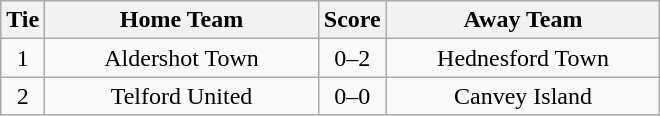<table class="wikitable" style="text-align:center;">
<tr>
<th width=20>Tie</th>
<th width=175>Home Team</th>
<th width=20>Score</th>
<th width=175>Away Team</th>
</tr>
<tr>
<td>1</td>
<td>Aldershot Town</td>
<td>0–2</td>
<td>Hednesford Town</td>
</tr>
<tr>
<td>2</td>
<td>Telford United</td>
<td>0–0</td>
<td>Canvey Island</td>
</tr>
</table>
